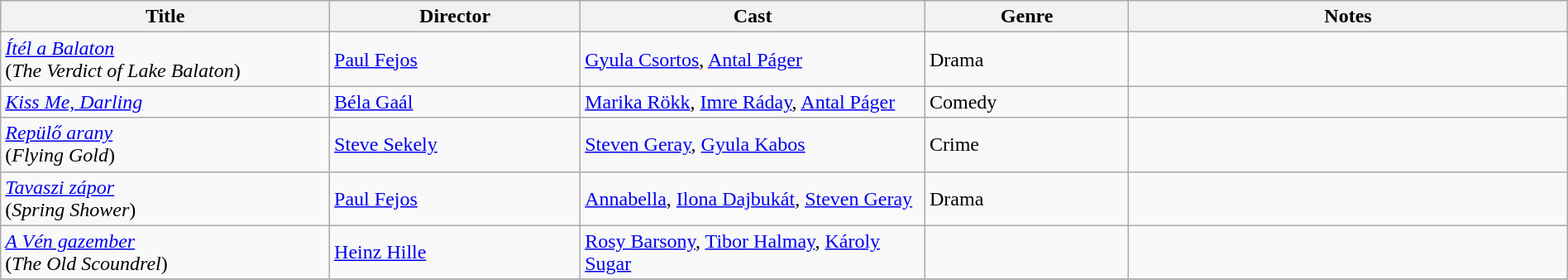<table class="wikitable" style="width:100%;">
<tr>
<th style="width:21%;">Title</th>
<th style="width:16%;">Director</th>
<th style="width:22%;">Cast</th>
<th style="width:13%;">Genre</th>
<th style="width:28%;">Notes</th>
</tr>
<tr>
<td><em><a href='#'>Ítél a Balaton</a></em><br>(<em>The Verdict of Lake Balaton</em>)</td>
<td><a href='#'>Paul Fejos</a></td>
<td><a href='#'>Gyula Csortos</a>, <a href='#'>Antal Páger</a></td>
<td>Drama</td>
<td></td>
</tr>
<tr>
<td><em><a href='#'>Kiss Me, Darling</a></em></td>
<td><a href='#'>Béla Gaál</a></td>
<td><a href='#'>Marika Rökk</a>, <a href='#'>Imre Ráday</a>, <a href='#'>Antal Páger</a></td>
<td>Comedy</td>
<td></td>
</tr>
<tr>
<td><em><a href='#'>Repülő arany</a></em><br>(<em>Flying Gold</em>)</td>
<td><a href='#'>Steve Sekely</a></td>
<td><a href='#'>Steven Geray</a>, <a href='#'>Gyula Kabos</a></td>
<td>Crime</td>
<td></td>
</tr>
<tr>
<td><em><a href='#'>Tavaszi zápor</a></em><br>(<em>Spring Shower</em>)</td>
<td><a href='#'>Paul Fejos</a></td>
<td><a href='#'>Annabella</a>, <a href='#'>Ilona Dajbukát</a>, <a href='#'>Steven Geray</a></td>
<td>Drama</td>
<td></td>
</tr>
<tr>
<td><em><a href='#'>A Vén gazember</a></em><br>(<em>The Old Scoundrel</em>)</td>
<td><a href='#'>Heinz Hille</a></td>
<td><a href='#'>Rosy Barsony</a>, <a href='#'>Tibor Halmay</a>, <a href='#'>Károly Sugar</a></td>
<td></td>
<td></td>
</tr>
<tr>
</tr>
</table>
